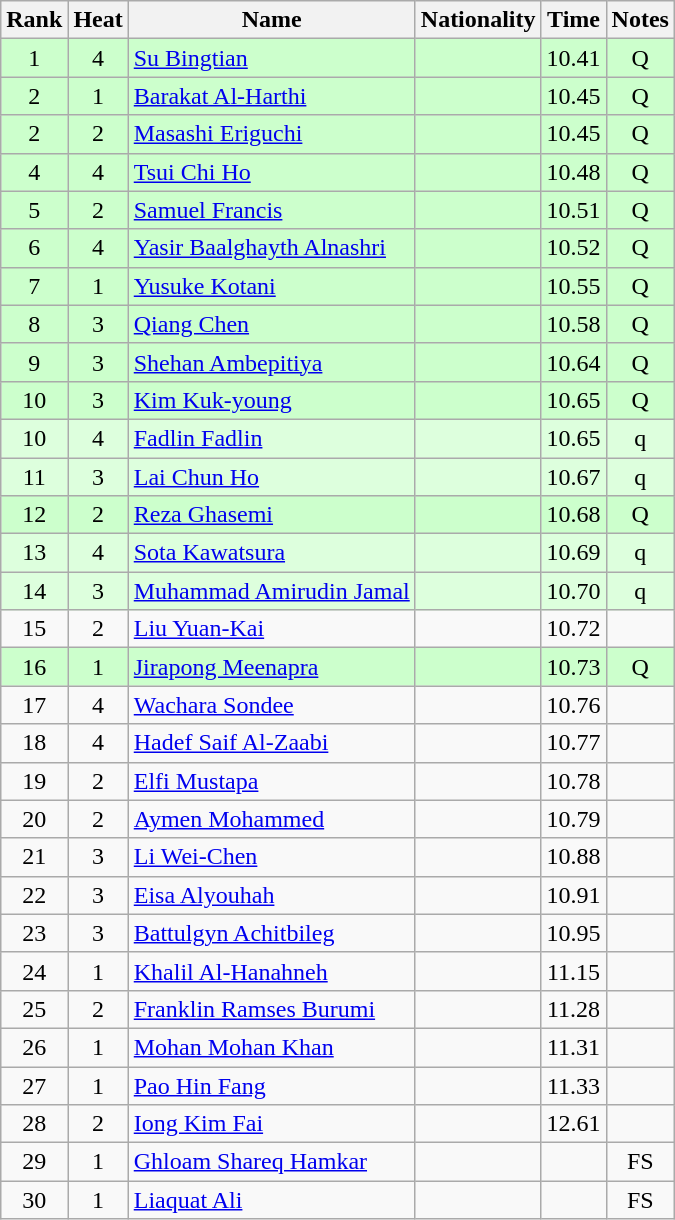<table class="wikitable sortable" style="text-align:center">
<tr>
<th>Rank</th>
<th>Heat</th>
<th>Name</th>
<th>Nationality</th>
<th>Time</th>
<th>Notes</th>
</tr>
<tr bgcolor=ccffcc>
<td>1</td>
<td>4</td>
<td align="left"><a href='#'>Su Bingtian</a></td>
<td align=left></td>
<td>10.41</td>
<td>Q</td>
</tr>
<tr bgcolor=ccffcc>
<td>2</td>
<td>1</td>
<td align="left"><a href='#'>Barakat Al-Harthi</a></td>
<td align=left></td>
<td>10.45</td>
<td>Q</td>
</tr>
<tr bgcolor=ccffcc>
<td>2</td>
<td>2</td>
<td align="left"><a href='#'>Masashi Eriguchi</a></td>
<td align=left></td>
<td>10.45</td>
<td>Q</td>
</tr>
<tr bgcolor=ccffcc>
<td>4</td>
<td>4</td>
<td align="left"><a href='#'>Tsui Chi Ho</a></td>
<td align=left></td>
<td>10.48</td>
<td>Q</td>
</tr>
<tr bgcolor=ccffcc>
<td>5</td>
<td>2</td>
<td align="left"><a href='#'>Samuel Francis</a></td>
<td align=left></td>
<td>10.51</td>
<td>Q</td>
</tr>
<tr bgcolor=ccffcc>
<td>6</td>
<td>4</td>
<td align="left"><a href='#'>Yasir Baalghayth Alnashri</a></td>
<td align=left></td>
<td>10.52</td>
<td>Q</td>
</tr>
<tr bgcolor=ccffcc>
<td>7</td>
<td>1</td>
<td align="left"><a href='#'>Yusuke Kotani</a></td>
<td align=left></td>
<td>10.55</td>
<td>Q</td>
</tr>
<tr bgcolor=ccffcc>
<td>8</td>
<td>3</td>
<td align="left"><a href='#'>Qiang Chen</a></td>
<td align=left></td>
<td>10.58</td>
<td>Q</td>
</tr>
<tr bgcolor=ccffcc>
<td>9</td>
<td>3</td>
<td align="left"><a href='#'>Shehan Ambepitiya</a></td>
<td align=left></td>
<td>10.64</td>
<td>Q</td>
</tr>
<tr bgcolor=ccffcc>
<td>10</td>
<td>3</td>
<td align="left"><a href='#'>Kim Kuk-young</a></td>
<td align=left></td>
<td>10.65</td>
<td>Q</td>
</tr>
<tr bgcolor=ddffdd>
<td>10</td>
<td>4</td>
<td align="left"><a href='#'>Fadlin Fadlin</a></td>
<td align=left></td>
<td>10.65</td>
<td>q</td>
</tr>
<tr bgcolor=ddffdd>
<td>11</td>
<td>3</td>
<td align="left"><a href='#'>Lai Chun Ho</a></td>
<td align=left></td>
<td>10.67</td>
<td>q</td>
</tr>
<tr bgcolor=ccffcc>
<td>12</td>
<td>2</td>
<td align="left"><a href='#'>Reza Ghasemi</a></td>
<td align=left></td>
<td>10.68</td>
<td>Q</td>
</tr>
<tr bgcolor=ddffdd>
<td>13</td>
<td>4</td>
<td align="left"><a href='#'>Sota Kawatsura</a></td>
<td align=left></td>
<td>10.69</td>
<td>q</td>
</tr>
<tr bgcolor=ddffdd>
<td>14</td>
<td>3</td>
<td align="left"><a href='#'>Muhammad Amirudin Jamal</a></td>
<td align=left></td>
<td>10.70</td>
<td>q</td>
</tr>
<tr>
<td>15</td>
<td>2</td>
<td align="left"><a href='#'>Liu Yuan-Kai</a></td>
<td align=left></td>
<td>10.72</td>
<td></td>
</tr>
<tr bgcolor=ccffcc>
<td>16</td>
<td>1</td>
<td align="left"><a href='#'>Jirapong Meenapra</a></td>
<td align=left></td>
<td>10.73</td>
<td>Q</td>
</tr>
<tr>
<td>17</td>
<td>4</td>
<td align="left"><a href='#'>Wachara Sondee</a></td>
<td align=left></td>
<td>10.76</td>
<td></td>
</tr>
<tr>
<td>18</td>
<td>4</td>
<td align="left"><a href='#'>Hadef Saif Al-Zaabi</a></td>
<td align=left></td>
<td>10.77</td>
<td></td>
</tr>
<tr>
<td>19</td>
<td>2</td>
<td align="left"><a href='#'>Elfi Mustapa</a></td>
<td align=left></td>
<td>10.78</td>
<td></td>
</tr>
<tr>
<td>20</td>
<td>2</td>
<td align="left"><a href='#'>Aymen Mohammed</a></td>
<td align=left></td>
<td>10.79</td>
<td></td>
</tr>
<tr>
<td>21</td>
<td>3</td>
<td align="left"><a href='#'>Li Wei-Chen</a></td>
<td align=left></td>
<td>10.88</td>
<td></td>
</tr>
<tr>
<td>22</td>
<td>3</td>
<td align="left"><a href='#'>Eisa Alyouhah</a></td>
<td align=left></td>
<td>10.91</td>
<td></td>
</tr>
<tr>
<td>23</td>
<td>3</td>
<td align="left"><a href='#'>Battulgyn Achitbileg</a></td>
<td align=left></td>
<td>10.95</td>
<td></td>
</tr>
<tr>
<td>24</td>
<td>1</td>
<td align="left"><a href='#'>Khalil Al-Hanahneh</a></td>
<td align=left></td>
<td>11.15</td>
<td></td>
</tr>
<tr>
<td>25</td>
<td>2</td>
<td align="left"><a href='#'>Franklin Ramses Burumi</a></td>
<td align=left></td>
<td>11.28</td>
<td></td>
</tr>
<tr>
<td>26</td>
<td>1</td>
<td align="left"><a href='#'>Mohan Mohan Khan</a></td>
<td align=left></td>
<td>11.31</td>
<td></td>
</tr>
<tr>
<td>27</td>
<td>1</td>
<td align="left"><a href='#'>Pao Hin Fang</a></td>
<td align=left></td>
<td>11.33</td>
<td></td>
</tr>
<tr>
<td>28</td>
<td>2</td>
<td align="left"><a href='#'>Iong Kim Fai</a></td>
<td align=left></td>
<td>12.61</td>
<td></td>
</tr>
<tr>
<td>29</td>
<td>1</td>
<td align="left"><a href='#'>Ghloam Shareq Hamkar</a></td>
<td align=left></td>
<td></td>
<td>FS</td>
</tr>
<tr>
<td>30</td>
<td>1</td>
<td align="left"><a href='#'>Liaquat Ali</a></td>
<td align=left></td>
<td></td>
<td>FS</td>
</tr>
</table>
